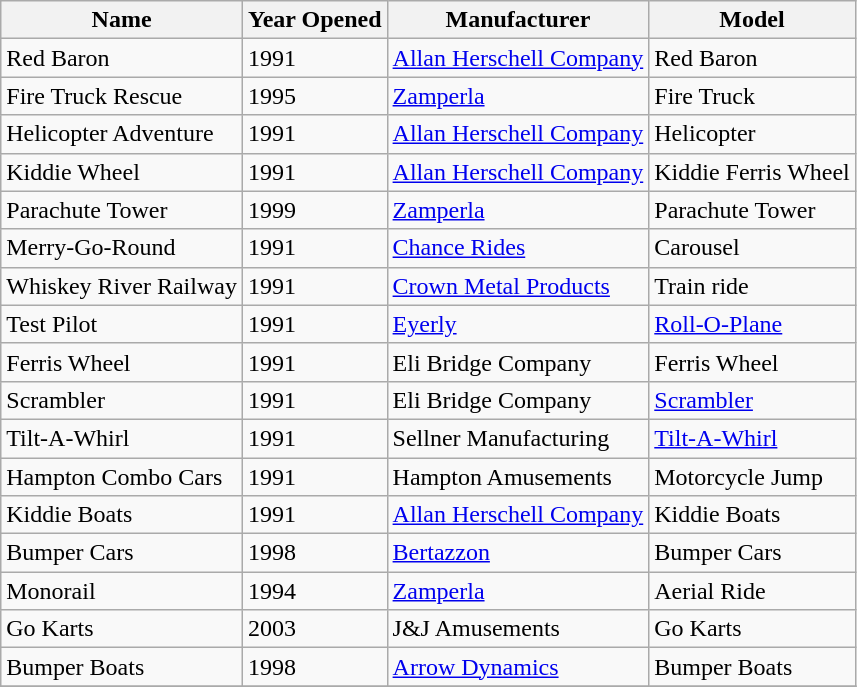<table class="wikitable sortable">
<tr>
<th>Name</th>
<th>Year Opened</th>
<th>Manufacturer</th>
<th>Model</th>
</tr>
<tr>
<td>Red Baron</td>
<td>1991</td>
<td><a href='#'>Allan Herschell Company</a></td>
<td>Red Baron</td>
</tr>
<tr>
<td>Fire Truck Rescue</td>
<td>1995</td>
<td><a href='#'>Zamperla</a></td>
<td>Fire Truck</td>
</tr>
<tr>
<td>Helicopter Adventure</td>
<td>1991</td>
<td><a href='#'>Allan Herschell Company</a></td>
<td>Helicopter</td>
</tr>
<tr>
<td>Kiddie Wheel</td>
<td>1991</td>
<td><a href='#'>Allan Herschell Company</a></td>
<td>Kiddie Ferris Wheel</td>
</tr>
<tr>
<td>Parachute Tower</td>
<td>1999</td>
<td><a href='#'>Zamperla</a></td>
<td>Parachute Tower</td>
</tr>
<tr>
<td>Merry-Go-Round</td>
<td>1991</td>
<td><a href='#'>Chance Rides</a></td>
<td>Carousel</td>
</tr>
<tr>
<td>Whiskey River Railway</td>
<td>1991</td>
<td><a href='#'>Crown Metal Products</a></td>
<td>Train ride</td>
</tr>
<tr>
<td>Test Pilot</td>
<td>1991</td>
<td><a href='#'>Eyerly</a></td>
<td><a href='#'>Roll-O-Plane</a></td>
</tr>
<tr>
<td>Ferris Wheel</td>
<td>1991</td>
<td>Eli Bridge Company</td>
<td>Ferris Wheel</td>
</tr>
<tr>
<td>Scrambler</td>
<td>1991</td>
<td>Eli Bridge Company</td>
<td><a href='#'>Scrambler</a></td>
</tr>
<tr>
<td>Tilt-A-Whirl</td>
<td>1991</td>
<td>Sellner Manufacturing</td>
<td><a href='#'>Tilt-A-Whirl</a></td>
</tr>
<tr>
<td>Hampton Combo Cars</td>
<td>1991</td>
<td>Hampton Amusements</td>
<td>Motorcycle Jump</td>
</tr>
<tr>
<td>Kiddie Boats</td>
<td>1991</td>
<td><a href='#'>Allan Herschell Company</a></td>
<td>Kiddie Boats</td>
</tr>
<tr>
<td>Bumper Cars</td>
<td>1998</td>
<td><a href='#'>Bertazzon</a></td>
<td>Bumper Cars</td>
</tr>
<tr>
<td>Monorail</td>
<td>1994</td>
<td><a href='#'>Zamperla</a></td>
<td>Aerial Ride</td>
</tr>
<tr>
<td>Go Karts</td>
<td>2003</td>
<td>J&J Amusements</td>
<td>Go Karts</td>
</tr>
<tr>
<td>Bumper Boats</td>
<td>1998</td>
<td><a href='#'>Arrow Dynamics</a></td>
<td>Bumper Boats</td>
</tr>
<tr>
</tr>
</table>
